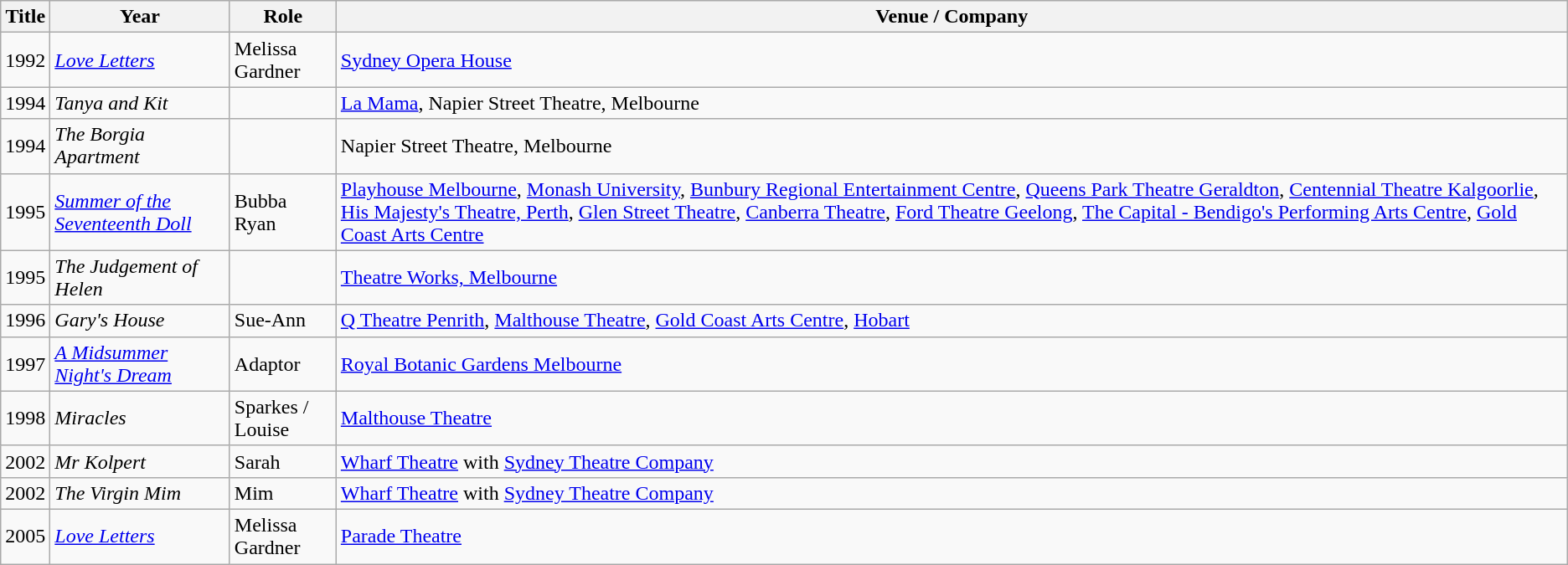<table class="wikitable">
<tr>
<th>Title</th>
<th>Year</th>
<th>Role</th>
<th>Venue /  Company</th>
</tr>
<tr>
<td>1992</td>
<td><em><a href='#'>Love Letters</a></em></td>
<td>Melissa Gardner</td>
<td><a href='#'>Sydney Opera House</a></td>
</tr>
<tr>
<td>1994</td>
<td><em>Tanya and Kit</em></td>
<td></td>
<td><a href='#'>La Mama</a>, Napier Street Theatre, Melbourne</td>
</tr>
<tr>
<td>1994</td>
<td><em>The Borgia Apartment</em></td>
<td></td>
<td>Napier Street Theatre, Melbourne</td>
</tr>
<tr>
<td>1995</td>
<td><em><a href='#'>Summer of the Seventeenth Doll</a></em></td>
<td>Bubba Ryan</td>
<td><a href='#'>Playhouse Melbourne</a>, <a href='#'>Monash University</a>, <a href='#'>Bunbury Regional Entertainment Centre</a>, <a href='#'>Queens Park Theatre Geraldton</a>, <a href='#'>Centennial Theatre Kalgoorlie</a>, <a href='#'>His Majesty's Theatre, Perth</a>, <a href='#'>Glen Street Theatre</a>, <a href='#'>Canberra Theatre</a>, <a href='#'>Ford Theatre Geelong</a>, <a href='#'>The Capital - Bendigo's Performing Arts Centre</a>, <a href='#'>Gold Coast Arts Centre</a></td>
</tr>
<tr>
<td>1995</td>
<td><em>The Judgement of Helen</em></td>
<td></td>
<td><a href='#'>Theatre Works, Melbourne</a></td>
</tr>
<tr>
<td>1996</td>
<td><em>Gary's House</em></td>
<td>Sue-Ann</td>
<td><a href='#'>Q Theatre Penrith</a>, <a href='#'>Malthouse Theatre</a>, <a href='#'>Gold Coast Arts Centre</a>, <a href='#'>Hobart</a></td>
</tr>
<tr>
<td>1997</td>
<td><em><a href='#'>A Midsummer Night's Dream</a></em></td>
<td>Adaptor</td>
<td><a href='#'>Royal Botanic Gardens Melbourne</a></td>
</tr>
<tr>
<td>1998</td>
<td><em>Miracles</em></td>
<td>Sparkes / Louise</td>
<td><a href='#'>Malthouse Theatre</a></td>
</tr>
<tr>
<td>2002</td>
<td><em>Mr Kolpert</em></td>
<td>Sarah</td>
<td><a href='#'>Wharf Theatre</a> with <a href='#'>Sydney Theatre Company</a></td>
</tr>
<tr>
<td>2002</td>
<td><em>The Virgin Mim</em></td>
<td>Mim</td>
<td><a href='#'>Wharf Theatre</a> with <a href='#'>Sydney Theatre Company</a></td>
</tr>
<tr>
<td>2005</td>
<td><em><a href='#'>Love Letters</a></em></td>
<td>Melissa Gardner</td>
<td><a href='#'>Parade Theatre</a></td>
</tr>
</table>
